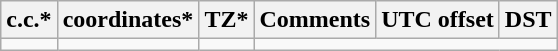<table class="wikitable sortable">
<tr>
<th>c.c.*</th>
<th>coordinates*</th>
<th>TZ*</th>
<th>Comments</th>
<th>UTC offset</th>
<th>DST</th>
</tr>
<tr --->
<td></td>
<td></td>
<td></td>
</tr>
</table>
